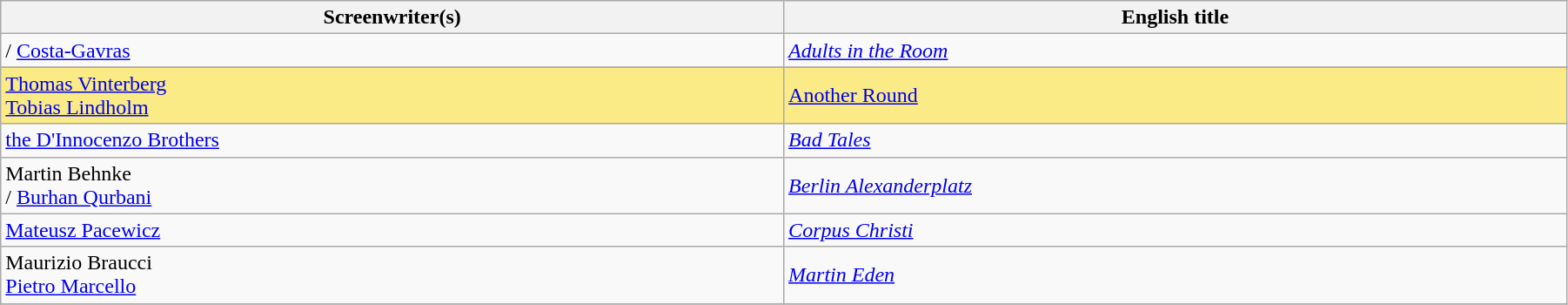<table class="wikitable" width="95%" cellpadding="5">
<tr>
<th width="25%">Screenwriter(s)</th>
<th width="25%">English title</th>
</tr>
<tr>
<td> /  <a href='#'>Costa-Gavras</a></td>
<td><em><a href='#'>Adults in the Room</a></em></td>
</tr>
<tr>
</tr>
<tr style="background:#FAEB86">
<td> <a href='#'>Thomas Vinterberg</a><br>  <a href='#'>Tobias Lindholm</a></td>
<td><a href='#'>Another Round</a></td>
</tr>
<tr>
<td> <a href='#'>the D'Innocenzo Brothers</a></td>
<td><em><a href='#'>Bad Tales</a></em></td>
</tr>
<tr>
<td> Martin Behnke<br>  /  <a href='#'>Burhan Qurbani</a></td>
<td><em><a href='#'>Berlin Alexanderplatz</a></em></td>
</tr>
<tr>
<td> <a href='#'>Mateusz Pacewicz</a></td>
<td><em><a href='#'>Corpus Christi</a></em></td>
</tr>
<tr>
<td> Maurizio Braucci<br>  <a href='#'>Pietro Marcello</a></td>
<td><em><a href='#'>Martin Eden</a></em></td>
</tr>
<tr>
</tr>
</table>
